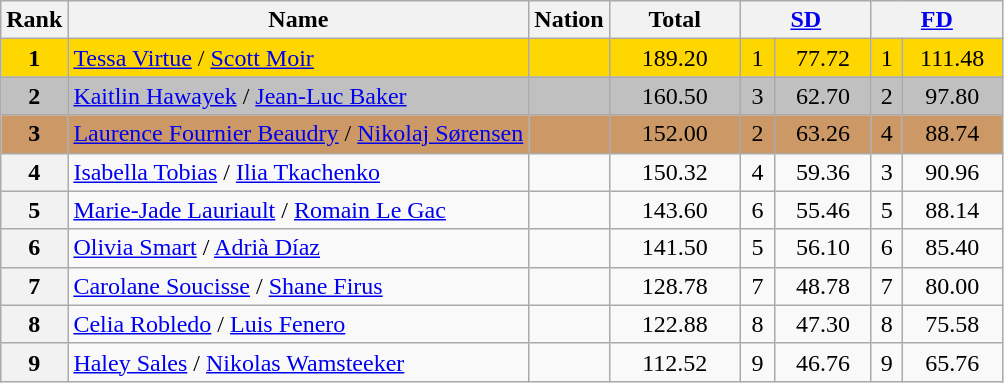<table class="wikitable sortable">
<tr>
<th>Rank</th>
<th>Name</th>
<th>Nation</th>
<th width="80px">Total</th>
<th colspan="2" width="80px"><a href='#'>SD</a></th>
<th colspan="2" width="80px"><a href='#'>FD</a></th>
</tr>
<tr bgcolor="gold">
<td align="center"><strong>1</strong></td>
<td><a href='#'>Tessa Virtue</a> / <a href='#'>Scott Moir</a></td>
<td></td>
<td align="center">189.20</td>
<td align="center">1</td>
<td align="center">77.72</td>
<td align="center">1</td>
<td align="center">111.48</td>
</tr>
<tr bgcolor="silver">
<td align="center"><strong>2</strong></td>
<td><a href='#'>Kaitlin Hawayek</a> / <a href='#'>Jean-Luc Baker</a></td>
<td></td>
<td align="center">160.50</td>
<td align="center">3</td>
<td align="center">62.70</td>
<td align="center">2</td>
<td align="center">97.80</td>
</tr>
<tr bgcolor="cc9966">
<td align="center"><strong>3</strong></td>
<td><a href='#'>Laurence Fournier Beaudry</a> / <a href='#'>Nikolaj Sørensen</a></td>
<td></td>
<td align="center">152.00</td>
<td align="center">2</td>
<td align="center">63.26</td>
<td align="center">4</td>
<td align="center">88.74</td>
</tr>
<tr>
<th>4</th>
<td><a href='#'>Isabella Tobias</a> / <a href='#'>Ilia Tkachenko</a></td>
<td></td>
<td align="center">150.32</td>
<td align="center">4</td>
<td align="center">59.36</td>
<td align="center">3</td>
<td align="center">90.96</td>
</tr>
<tr>
<th>5</th>
<td><a href='#'>Marie-Jade Lauriault</a> / <a href='#'>Romain Le Gac</a></td>
<td></td>
<td align="center">143.60</td>
<td align="center">6</td>
<td align="center">55.46</td>
<td align="center">5</td>
<td align="center">88.14</td>
</tr>
<tr>
<th>6</th>
<td><a href='#'>Olivia Smart</a> / <a href='#'>Adrià Díaz</a></td>
<td></td>
<td align="center">141.50</td>
<td align="center">5</td>
<td align="center">56.10</td>
<td align="center">6</td>
<td align="center">85.40</td>
</tr>
<tr>
<th>7</th>
<td><a href='#'>Carolane Soucisse</a> / <a href='#'>Shane Firus</a></td>
<td></td>
<td align="center">128.78</td>
<td align="center">7</td>
<td align="center">48.78</td>
<td align="center">7</td>
<td align="center">80.00</td>
</tr>
<tr>
<th>8</th>
<td><a href='#'>Celia Robledo</a> / <a href='#'>Luis Fenero</a></td>
<td></td>
<td align="center">122.88</td>
<td align="center">8</td>
<td align="center">47.30</td>
<td align="center">8</td>
<td align="center">75.58</td>
</tr>
<tr>
<th>9</th>
<td><a href='#'>Haley Sales</a> / <a href='#'>Nikolas Wamsteeker</a></td>
<td></td>
<td align="center">112.52</td>
<td align="center">9</td>
<td align="center">46.76</td>
<td align="center">9</td>
<td align="center">65.76</td>
</tr>
</table>
